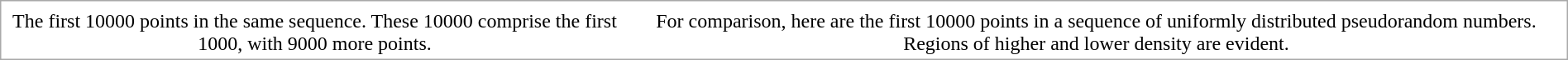<table style="border-spacing: 2px; border: 1px solid darkgray;">
<tr style="text-align: center;">
<td></td>
<td></td>
</tr>
<tr style="text-align: center;">
<td>The first 10000 points in the same sequence. These 10000 comprise the first 1000, with 9000 more points.</td>
<td>For comparison, here are the first 10000 points in a sequence of uniformly distributed pseudorandom numbers. Regions of higher and lower density are evident.</td>
</tr>
</table>
